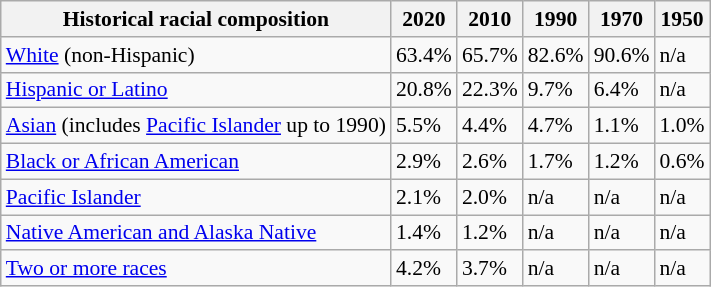<table class="wikitable sortable collapsible mw-collapsed" style="font-size: 90%;">
<tr>
<th>Historical racial composition</th>
<th>2020</th>
<th>2010</th>
<th>1990</th>
<th>1970</th>
<th>1950</th>
</tr>
<tr>
<td><a href='#'>White</a> (non-Hispanic)</td>
<td>63.4%</td>
<td>65.7%</td>
<td>82.6%</td>
<td>90.6%</td>
<td>n/a</td>
</tr>
<tr>
<td><a href='#'>Hispanic or Latino</a></td>
<td>20.8%</td>
<td>22.3%</td>
<td>9.7%</td>
<td>6.4%</td>
<td>n/a</td>
</tr>
<tr>
<td><a href='#'>Asian</a> (includes <a href='#'>Pacific Islander</a> up to 1990)</td>
<td>5.5%</td>
<td>4.4%</td>
<td>4.7%</td>
<td>1.1%</td>
<td>1.0%</td>
</tr>
<tr>
<td><a href='#'>Black or African American</a></td>
<td>2.9%</td>
<td>2.6%</td>
<td>1.7%</td>
<td>1.2%</td>
<td>0.6%</td>
</tr>
<tr>
<td><a href='#'>Pacific Islander</a></td>
<td>2.1%</td>
<td>2.0%</td>
<td>n/a</td>
<td>n/a</td>
<td>n/a</td>
</tr>
<tr>
<td><a href='#'>Native American and Alaska Native</a></td>
<td>1.4%</td>
<td>1.2%</td>
<td>n/a</td>
<td>n/a</td>
<td>n/a</td>
</tr>
<tr>
<td><a href='#'>Two or more races</a></td>
<td>4.2%</td>
<td>3.7%</td>
<td>n/a</td>
<td>n/a</td>
<td>n/a</td>
</tr>
</table>
